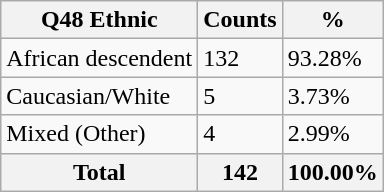<table class="wikitable sortable">
<tr>
<th>Q48 Ethnic</th>
<th>Counts</th>
<th>%</th>
</tr>
<tr>
<td>African descendent</td>
<td>132</td>
<td>93.28%</td>
</tr>
<tr>
<td>Caucasian/White</td>
<td>5</td>
<td>3.73%</td>
</tr>
<tr>
<td>Mixed (Other)</td>
<td>4</td>
<td>2.99%</td>
</tr>
<tr>
<th>Total</th>
<th>142</th>
<th>100.00%</th>
</tr>
</table>
